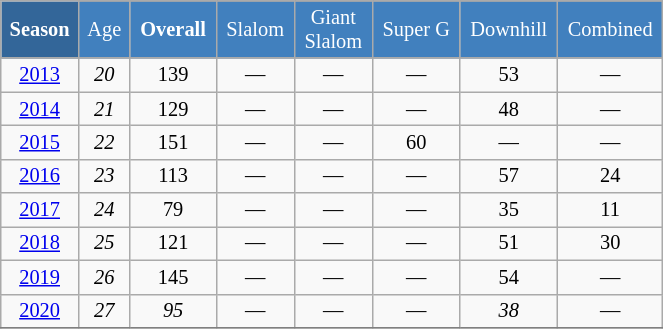<table class="wikitable" style="font-size:85%; text-align:center; border:grey solid 1px; border-collapse:collapse;" width="35%">
<tr style="background-color:#369; color:white;">
<td rowspan="2" colspan="1" width="3%"><strong>Season</strong></td>
</tr>
<tr style="background-color:#4180be; color:white;">
<td width="3%">Age</td>
<td width="4%"><strong>Overall</strong></td>
<td width="4%">Slalom</td>
<td width="4%">Giant<br>Slalom</td>
<td width="4%">Super G</td>
<td width="4%">Downhill</td>
<td width="4%">Combined</td>
</tr>
<tr style="background-color:#8CB2D8; color:white;">
</tr>
<tr>
<td><a href='#'>2013</a></td>
<td><em>20</em></td>
<td>139</td>
<td>—</td>
<td>—</td>
<td>—</td>
<td>53</td>
<td>—</td>
</tr>
<tr>
<td><a href='#'>2014</a></td>
<td><em>21</em></td>
<td>129</td>
<td>—</td>
<td>—</td>
<td>—</td>
<td>48</td>
<td>—</td>
</tr>
<tr>
<td><a href='#'>2015</a></td>
<td><em>22</em></td>
<td>151</td>
<td>—</td>
<td>—</td>
<td>60</td>
<td>—</td>
<td>—</td>
</tr>
<tr>
<td><a href='#'>2016</a></td>
<td><em>23</em></td>
<td>113</td>
<td>—</td>
<td>—</td>
<td>—</td>
<td>57</td>
<td>24</td>
</tr>
<tr>
<td><a href='#'>2017</a></td>
<td><em>24</em></td>
<td>79</td>
<td>—</td>
<td>—</td>
<td>—</td>
<td>35</td>
<td>11</td>
</tr>
<tr>
<td><a href='#'>2018</a></td>
<td><em>25</em></td>
<td>121</td>
<td>—</td>
<td>—</td>
<td>—</td>
<td>51</td>
<td>30</td>
</tr>
<tr>
<td><a href='#'>2019</a></td>
<td><em>26</em></td>
<td>145</td>
<td>—</td>
<td>—</td>
<td>—</td>
<td>54</td>
<td>—</td>
</tr>
<tr>
<td><a href='#'>2020</a></td>
<td><em>27</em></td>
<td><em>95</em></td>
<td>—</td>
<td>—</td>
<td>—</td>
<td><em>38</em></td>
<td>—</td>
</tr>
<tr>
</tr>
</table>
